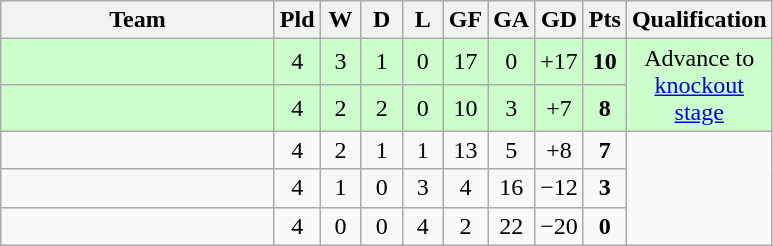<table class="wikitable" style="text-align: center;">
<tr>
<th width="175">Team</th>
<th width=20>Pld</th>
<th width=20>W</th>
<th width=20>D</th>
<th width=20>L</th>
<th width=20>GF</th>
<th width=20">GA</th>
<th width=20>GD</th>
<th width=20>Pts</th>
<th width=20>Qualification</th>
</tr>
<tr bgcolor=#ccffcc>
<td align=left></td>
<td>4</td>
<td>3</td>
<td>1</td>
<td>0</td>
<td>17</td>
<td>0</td>
<td>+17</td>
<td><strong>10</strong></td>
<td rowspan="2">Advance to <a href='#'>knockout stage</a></td>
</tr>
<tr bgcolor=#ccffcc>
<td align=left></td>
<td>4</td>
<td>2</td>
<td>2</td>
<td>0</td>
<td>10</td>
<td>3</td>
<td>+7</td>
<td><strong>8</strong></td>
</tr>
<tr>
<td align=left></td>
<td>4</td>
<td>2</td>
<td>1</td>
<td>1</td>
<td>13</td>
<td>5</td>
<td>+8</td>
<td><strong>7</strong></td>
</tr>
<tr>
<td align=left></td>
<td>4</td>
<td>1</td>
<td>0</td>
<td>3</td>
<td>4</td>
<td>16</td>
<td>−12</td>
<td><strong>3</strong></td>
</tr>
<tr>
<td align=left></td>
<td>4</td>
<td>0</td>
<td>0</td>
<td>4</td>
<td>2</td>
<td>22</td>
<td>−20</td>
<td><strong>0</strong></td>
</tr>
</table>
